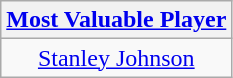<table class=wikitable style="text-align:center">
<tr>
<th><a href='#'>Most Valuable Player</a></th>
</tr>
<tr>
<td> <a href='#'>Stanley Johnson</a></td>
</tr>
</table>
